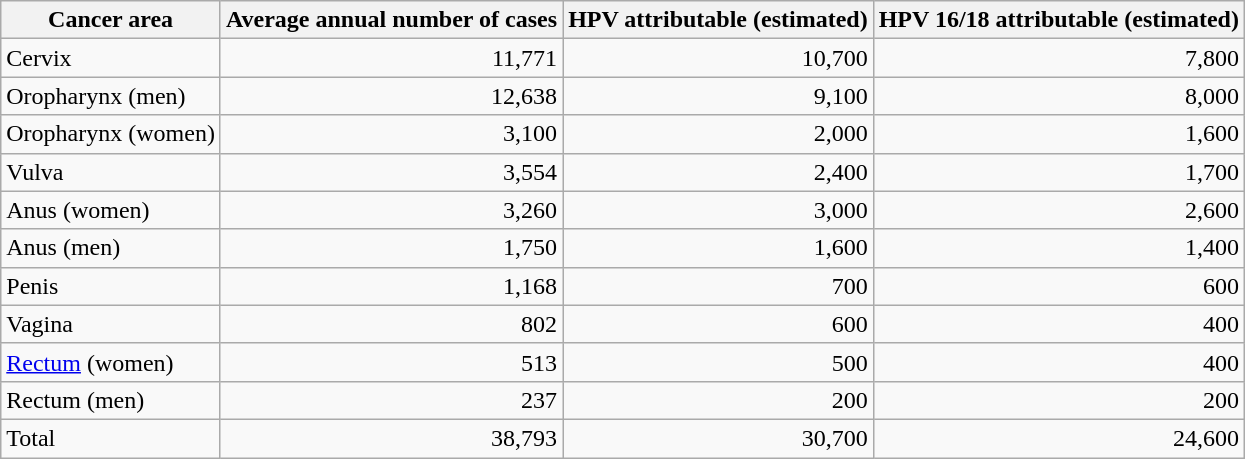<table class="wikitable" style="margin:1em;">
<tr>
<th>Cancer area</th>
<th>Average annual number of cases</th>
<th>HPV attributable (estimated)</th>
<th>HPV 16/18 attributable (estimated)</th>
</tr>
<tr>
<td>Cervix</td>
<td align=right>11,771</td>
<td align=right>10,700</td>
<td align=right>7,800</td>
</tr>
<tr>
<td>Oropharynx (men)</td>
<td align=right>12,638</td>
<td align=right>9,100</td>
<td align=right>8,000</td>
</tr>
<tr>
<td>Oropharynx (women)</td>
<td align=right>3,100</td>
<td align=right>2,000</td>
<td align=right>1,600</td>
</tr>
<tr>
<td>Vulva</td>
<td align=right>3,554</td>
<td align=right>2,400</td>
<td align=right>1,700</td>
</tr>
<tr>
<td>Anus (women)</td>
<td align=right>3,260</td>
<td align=right>3,000</td>
<td align=right>2,600</td>
</tr>
<tr>
<td>Anus (men)</td>
<td align=right>1,750</td>
<td align=right>1,600</td>
<td align=right>1,400</td>
</tr>
<tr>
<td>Penis</td>
<td align=right>1,168</td>
<td align=right>700</td>
<td align=right>600</td>
</tr>
<tr>
<td>Vagina</td>
<td align=right>802</td>
<td align=right>600</td>
<td align=right>400</td>
</tr>
<tr>
<td><a href='#'>Rectum</a> (women)</td>
<td align=right>513</td>
<td align=right>500</td>
<td align=right>400</td>
</tr>
<tr>
<td>Rectum (men)</td>
<td align=right>237</td>
<td align=right>200</td>
<td align=right>200</td>
</tr>
<tr>
<td>Total</td>
<td align=right>38,793</td>
<td align=right>30,700</td>
<td align=right>24,600</td>
</tr>
</table>
